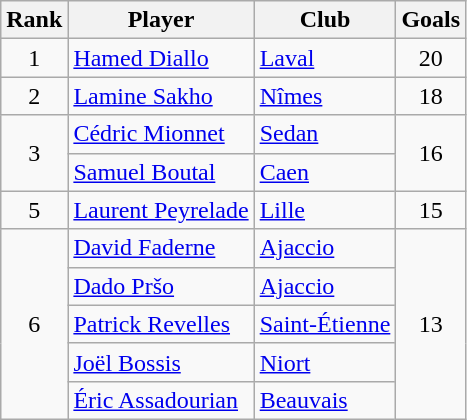<table class="wikitable" style="text-align:center">
<tr>
<th>Rank</th>
<th>Player</th>
<th>Club</th>
<th>Goals</th>
</tr>
<tr>
<td>1</td>
<td align="left"> <a href='#'>Hamed Diallo</a></td>
<td align="left"><a href='#'>Laval</a></td>
<td>20</td>
</tr>
<tr>
<td>2</td>
<td align="left"> <a href='#'>Lamine Sakho</a></td>
<td align="left"><a href='#'>Nîmes</a></td>
<td>18</td>
</tr>
<tr>
<td rowspan="2">3</td>
<td align="left"> <a href='#'>Cédric Mionnet</a></td>
<td align="left"><a href='#'>Sedan</a></td>
<td rowspan="2">16</td>
</tr>
<tr>
<td align="left"> <a href='#'>Samuel Boutal</a></td>
<td align="left"><a href='#'>Caen</a></td>
</tr>
<tr>
<td>5</td>
<td align="left"> <a href='#'>Laurent Peyrelade</a></td>
<td align="left"><a href='#'>Lille</a></td>
<td>15</td>
</tr>
<tr>
<td rowspan="5">6</td>
<td align="left"> <a href='#'>David Faderne</a></td>
<td align="left"><a href='#'>Ajaccio</a></td>
<td rowspan="5">13</td>
</tr>
<tr>
<td align="left"> <a href='#'>Dado Pršo</a></td>
<td align="left"><a href='#'>Ajaccio</a></td>
</tr>
<tr>
<td align="left"> <a href='#'>Patrick Revelles</a></td>
<td align="left"><a href='#'>Saint-Étienne</a></td>
</tr>
<tr>
<td align="left"> <a href='#'>Joël Bossis</a></td>
<td align="left"><a href='#'>Niort</a></td>
</tr>
<tr>
<td align="left"> <a href='#'>Éric Assadourian</a></td>
<td align="left"><a href='#'>Beauvais</a></td>
</tr>
</table>
